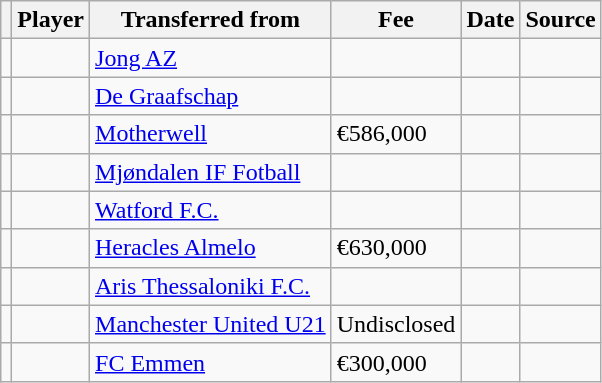<table class="wikitable plainrowheaders sortable">
<tr>
<th></th>
<th scope="col">Player</th>
<th>Transferred from</th>
<th style="width: 65px;">Fee</th>
<th scope="col">Date</th>
<th scope="col">Source</th>
</tr>
<tr>
<td align="center"></td>
<td></td>
<td> <a href='#'>Jong AZ</a></td>
<td></td>
<td></td>
<td></td>
</tr>
<tr>
<td align="center"></td>
<td></td>
<td> <a href='#'>De Graafschap</a></td>
<td></td>
<td></td>
<td></td>
</tr>
<tr>
<td align="center"></td>
<td></td>
<td> <a href='#'>Motherwell</a></td>
<td>€586,000</td>
<td></td>
<td></td>
</tr>
<tr>
<td align="center"></td>
<td></td>
<td> <a href='#'>Mjøndalen IF Fotball</a></td>
<td></td>
<td></td>
<td></td>
</tr>
<tr>
<td align="center"></td>
<td></td>
<td> <a href='#'>Watford F.C.</a></td>
<td></td>
<td></td>
<td></td>
</tr>
<tr>
<td align="center"></td>
<td></td>
<td> <a href='#'>Heracles Almelo</a></td>
<td>€630,000</td>
<td></td>
<td></td>
</tr>
<tr>
<td align="center"></td>
<td></td>
<td> <a href='#'>Aris Thessaloniki F.C.</a></td>
<td></td>
<td></td>
<td></td>
</tr>
<tr>
<td align="center"></td>
<td></td>
<td> <a href='#'>Manchester United U21</a></td>
<td>Undisclosed</td>
<td></td>
<td></td>
</tr>
<tr>
<td align="center"></td>
<td></td>
<td> <a href='#'>FC Emmen</a></td>
<td>€300,000</td>
<td></td>
<td></td>
</tr>
</table>
